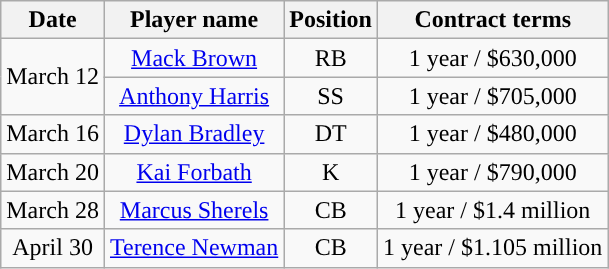<table class="wikitable" style="text-align:center">
<tr>
<th>Date</th>
<th>Player name</th>
<th>Position</th>
<th>Contract terms</th>
</tr>
<tr>
<td rowspan=2>March 12</td>
<td><a href='#'>Mack Brown</a></td>
<td>RB</td>
<td>1 year / $630,000</td>
</tr>
<tr>
<td><a href='#'>Anthony Harris</a></td>
<td>SS</td>
<td>1 year / $705,000</td>
</tr>
<tr>
<td>March 16</td>
<td><a href='#'>Dylan Bradley</a></td>
<td>DT</td>
<td>1 year / $480,000</td>
</tr>
<tr>
<td>March 20</td>
<td><a href='#'>Kai Forbath</a></td>
<td>K</td>
<td>1 year / $790,000</td>
</tr>
<tr>
<td>March 28</td>
<td><a href='#'>Marcus Sherels</a></td>
<td>CB</td>
<td>1 year / $1.4 million</td>
</tr>
<tr>
<td>April 30</td>
<td><a href='#'>Terence Newman</a></td>
<td>CB</td>
<td>1 year / $1.105 million</td>
</tr>
</table>
